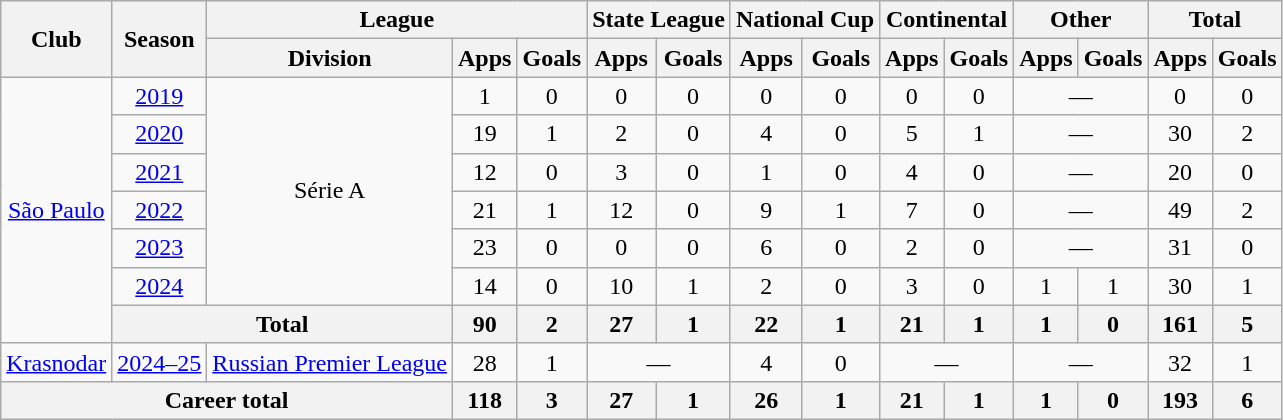<table class="wikitable" style="text-align:center">
<tr>
<th rowspan="2">Club</th>
<th rowspan="2">Season</th>
<th colspan="3">League</th>
<th colspan="2">State League</th>
<th colspan="2">National Cup</th>
<th colspan="2">Continental</th>
<th colspan="2">Other</th>
<th colspan="2">Total</th>
</tr>
<tr>
<th>Division</th>
<th>Apps</th>
<th>Goals</th>
<th>Apps</th>
<th>Goals</th>
<th>Apps</th>
<th>Goals</th>
<th>Apps</th>
<th>Goals</th>
<th>Apps</th>
<th>Goals</th>
<th>Apps</th>
<th>Goals</th>
</tr>
<tr>
<td rowspan="7"><a href='#'>São Paulo</a></td>
<td><a href='#'>2019</a></td>
<td rowspan="6">Série A</td>
<td>1</td>
<td>0</td>
<td>0</td>
<td>0</td>
<td>0</td>
<td>0</td>
<td>0</td>
<td>0</td>
<td colspan="2">—</td>
<td>0</td>
<td>0</td>
</tr>
<tr>
<td><a href='#'>2020</a></td>
<td>19</td>
<td>1</td>
<td>2</td>
<td>0</td>
<td>4</td>
<td>0</td>
<td>5</td>
<td>1</td>
<td colspan="2">—</td>
<td>30</td>
<td>2</td>
</tr>
<tr>
<td><a href='#'>2021</a></td>
<td>12</td>
<td>0</td>
<td>3</td>
<td>0</td>
<td>1</td>
<td>0</td>
<td>4</td>
<td>0</td>
<td colspan="2">—</td>
<td>20</td>
<td>0</td>
</tr>
<tr>
<td><a href='#'>2022</a></td>
<td>21</td>
<td>1</td>
<td>12</td>
<td>0</td>
<td>9</td>
<td>1</td>
<td>7</td>
<td>0</td>
<td colspan="2">—</td>
<td>49</td>
<td>2</td>
</tr>
<tr>
<td><a href='#'>2023</a></td>
<td>23</td>
<td>0</td>
<td>0</td>
<td>0</td>
<td>6</td>
<td>0</td>
<td>2</td>
<td>0</td>
<td colspan="2">—</td>
<td>31</td>
<td>0</td>
</tr>
<tr>
<td><a href='#'>2024</a></td>
<td>14</td>
<td>0</td>
<td>10</td>
<td>1</td>
<td>2</td>
<td>0</td>
<td>3</td>
<td>0</td>
<td>1</td>
<td>1</td>
<td>30</td>
<td>1</td>
</tr>
<tr>
<th colspan="2">Total</th>
<th>90</th>
<th>2</th>
<th>27</th>
<th>1</th>
<th>22</th>
<th>1</th>
<th>21</th>
<th>1</th>
<th>1</th>
<th>0</th>
<th>161</th>
<th>5</th>
</tr>
<tr>
<td><a href='#'>Krasnodar</a></td>
<td><a href='#'>2024–25</a></td>
<td><a href='#'>Russian Premier League</a></td>
<td>28</td>
<td>1</td>
<td colspan="2">—</td>
<td>4</td>
<td>0</td>
<td colspan="2">—</td>
<td colspan="2">—</td>
<td>32</td>
<td>1</td>
</tr>
<tr>
<th colspan="3">Career total</th>
<th>118</th>
<th>3</th>
<th>27</th>
<th>1</th>
<th>26</th>
<th>1</th>
<th>21</th>
<th>1</th>
<th>1</th>
<th>0</th>
<th>193</th>
<th>6</th>
</tr>
</table>
